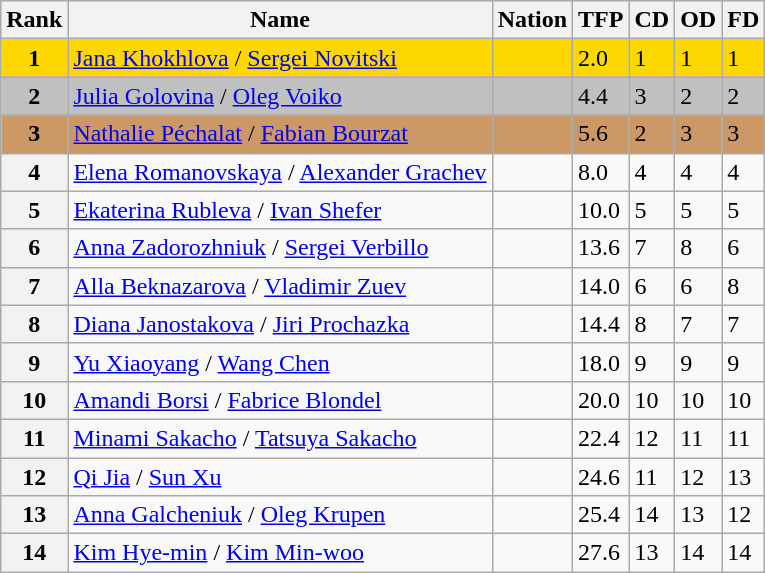<table class="wikitable sortable">
<tr>
<th>Rank</th>
<th>Name</th>
<th>Nation</th>
<th>TFP</th>
<th>CD</th>
<th>OD</th>
<th>FD</th>
</tr>
<tr bgcolor="gold">
<td align="center"><strong>1</strong></td>
<td><a href='#'>Jana Khokhlova</a> / <a href='#'>Sergei Novitski</a></td>
<td></td>
<td>2.0</td>
<td>1</td>
<td>1</td>
<td>1</td>
</tr>
<tr bgcolor="silver">
<td align="center"><strong>2</strong></td>
<td><a href='#'>Julia Golovina</a> / <a href='#'>Oleg Voiko</a></td>
<td></td>
<td>4.4</td>
<td>3</td>
<td>2</td>
<td>2</td>
</tr>
<tr bgcolor="cc9966">
<td align="center"><strong>3</strong></td>
<td><a href='#'>Nathalie Péchalat</a> / <a href='#'>Fabian Bourzat</a></td>
<td></td>
<td>5.6</td>
<td>2</td>
<td>3</td>
<td>3</td>
</tr>
<tr>
<th>4</th>
<td><a href='#'>Elena Romanovskaya</a> / <a href='#'>Alexander Grachev</a></td>
<td></td>
<td>8.0</td>
<td>4</td>
<td>4</td>
<td>4</td>
</tr>
<tr>
<th>5</th>
<td><a href='#'>Ekaterina Rubleva</a> / <a href='#'>Ivan Shefer</a></td>
<td></td>
<td>10.0</td>
<td>5</td>
<td>5</td>
<td>5</td>
</tr>
<tr>
<th>6</th>
<td><a href='#'>Anna Zadorozhniuk</a> / <a href='#'>Sergei Verbillo</a></td>
<td></td>
<td>13.6</td>
<td>7</td>
<td>8</td>
<td>6</td>
</tr>
<tr>
<th>7</th>
<td><a href='#'>Alla Beknazarova</a> / <a href='#'>Vladimir Zuev</a></td>
<td></td>
<td>14.0</td>
<td>6</td>
<td>6</td>
<td>8</td>
</tr>
<tr>
<th>8</th>
<td><a href='#'>Diana Janostakova</a> / <a href='#'>Jiri Prochazka</a></td>
<td></td>
<td>14.4</td>
<td>8</td>
<td>7</td>
<td>7</td>
</tr>
<tr>
<th>9</th>
<td><a href='#'>Yu Xiaoyang</a> / <a href='#'>Wang Chen</a></td>
<td></td>
<td>18.0</td>
<td>9</td>
<td>9</td>
<td>9</td>
</tr>
<tr>
<th>10</th>
<td><a href='#'>Amandi Borsi</a> / <a href='#'>Fabrice Blondel</a></td>
<td></td>
<td>20.0</td>
<td>10</td>
<td>10</td>
<td>10</td>
</tr>
<tr>
<th>11</th>
<td><a href='#'>Minami Sakacho</a> / <a href='#'>Tatsuya Sakacho</a></td>
<td></td>
<td>22.4</td>
<td>12</td>
<td>11</td>
<td>11</td>
</tr>
<tr>
<th>12</th>
<td><a href='#'>Qi Jia</a> / <a href='#'>Sun Xu</a></td>
<td></td>
<td>24.6</td>
<td>11</td>
<td>12</td>
<td>13</td>
</tr>
<tr>
<th>13</th>
<td><a href='#'>Anna Galcheniuk</a> / <a href='#'>Oleg Krupen</a></td>
<td></td>
<td>25.4</td>
<td>14</td>
<td>13</td>
<td>12</td>
</tr>
<tr>
<th>14</th>
<td><a href='#'>Kim Hye-min</a> / <a href='#'>Kim Min-woo</a></td>
<td></td>
<td>27.6</td>
<td>13</td>
<td>14</td>
<td>14</td>
</tr>
</table>
